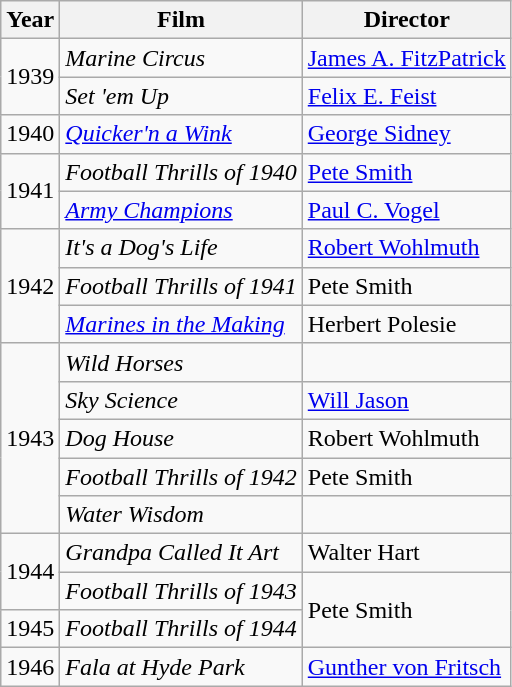<table class="wikitable">
<tr>
<th>Year</th>
<th>Film</th>
<th>Director</th>
</tr>
<tr>
<td rowspan=2>1939</td>
<td><em>Marine Circus</em></td>
<td><a href='#'>James A. FitzPatrick</a></td>
</tr>
<tr>
<td><em>Set 'em Up</em></td>
<td><a href='#'>Felix E. Feist</a></td>
</tr>
<tr>
<td>1940</td>
<td><em><a href='#'>Quicker'n a Wink</a></em></td>
<td><a href='#'>George Sidney</a></td>
</tr>
<tr>
<td rowspan=2>1941</td>
<td><em>Football Thrills of 1940</em></td>
<td><a href='#'>Pete Smith</a></td>
</tr>
<tr>
<td><em><a href='#'>Army Champions</a></em></td>
<td><a href='#'>Paul C. Vogel</a></td>
</tr>
<tr>
<td rowspan=3>1942</td>
<td><em>It's a Dog's Life</em></td>
<td><a href='#'>Robert Wohlmuth</a></td>
</tr>
<tr>
<td><em>Football Thrills of 1941</em></td>
<td>Pete Smith</td>
</tr>
<tr>
<td><em><a href='#'>Marines in the Making</a></em></td>
<td>Herbert Polesie</td>
</tr>
<tr>
<td rowspan=5>1943</td>
<td><em>Wild Horses</em></td>
<td></td>
</tr>
<tr>
<td><em>Sky Science</em></td>
<td><a href='#'>Will Jason</a></td>
</tr>
<tr>
<td><em>Dog House</em></td>
<td>Robert Wohlmuth</td>
</tr>
<tr>
<td><em>Football Thrills of 1942</em></td>
<td>Pete Smith</td>
</tr>
<tr>
<td><em>Water Wisdom</em></td>
<td></td>
</tr>
<tr>
<td rowspan=2>1944</td>
<td><em>Grandpa Called It Art</em></td>
<td>Walter Hart</td>
</tr>
<tr>
<td><em>Football Thrills of 1943</em></td>
<td rowspan=2>Pete Smith</td>
</tr>
<tr>
<td>1945</td>
<td><em>Football Thrills of 1944</em></td>
</tr>
<tr>
<td>1946</td>
<td><em>Fala at Hyde Park</em></td>
<td><a href='#'>Gunther von Fritsch</a></td>
</tr>
</table>
